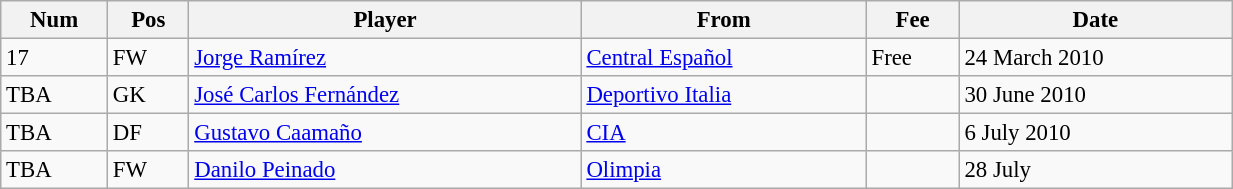<table width=65% class="wikitable" style="text-align:center; font-size:95%; text-align:left">
<tr>
<th>Num</th>
<th>Pos</th>
<th>Player</th>
<th>From</th>
<th>Fee</th>
<th>Date</th>
</tr>
<tr --->
<td>17</td>
<td>FW</td>
<td> <a href='#'>Jorge Ramírez</a></td>
<td> <a href='#'>Central Español</a></td>
<td>Free</td>
<td>24 March 2010</td>
</tr>
<tr --->
<td>TBA</td>
<td>GK</td>
<td> <a href='#'>José Carlos Fernández</a></td>
<td> <a href='#'>Deportivo Italia</a></td>
<td></td>
<td>30 June 2010</td>
</tr>
<tr --->
<td>TBA</td>
<td>DF</td>
<td> <a href='#'>Gustavo Caamaño</a></td>
<td> <a href='#'>CIA</a></td>
<td></td>
<td>6 July 2010</td>
</tr>
<tr --->
<td>TBA</td>
<td>FW</td>
<td> <a href='#'>Danilo Peinado</a></td>
<td> <a href='#'>Olimpia</a></td>
<td></td>
<td>28 July</td>
</tr>
</table>
